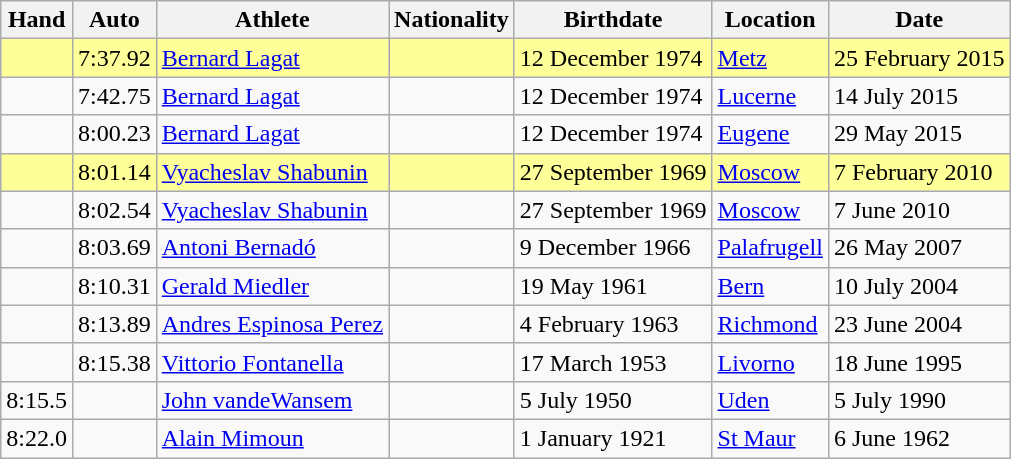<table class="wikitable">
<tr>
<th>Hand</th>
<th>Auto</th>
<th>Athlete</th>
<th>Nationality</th>
<th>Birthdate</th>
<th>Location</th>
<th>Date</th>
</tr>
<tr style="background:#ff9;">
<td></td>
<td>7:37.92 </td>
<td><a href='#'>Bernard Lagat</a></td>
<td></td>
<td>12 December 1974</td>
<td><a href='#'>Metz</a></td>
<td>25 February 2015</td>
</tr>
<tr>
<td></td>
<td>7:42.75</td>
<td><a href='#'>Bernard Lagat</a></td>
<td></td>
<td>12 December 1974</td>
<td><a href='#'>Lucerne</a></td>
<td>14 July 2015</td>
</tr>
<tr>
<td></td>
<td>8:00.23</td>
<td><a href='#'>Bernard Lagat</a></td>
<td></td>
<td>12 December 1974</td>
<td><a href='#'>Eugene</a></td>
<td>29 May 2015</td>
</tr>
<tr style="background:#ff9;">
<td></td>
<td>8:01.14 </td>
<td><a href='#'>Vyacheslav Shabunin</a></td>
<td></td>
<td>27 September 1969</td>
<td><a href='#'>Moscow</a></td>
<td>7 February 2010</td>
</tr>
<tr>
<td></td>
<td>8:02.54</td>
<td><a href='#'>Vyacheslav Shabunin</a></td>
<td></td>
<td>27 September 1969</td>
<td><a href='#'>Moscow</a></td>
<td>7 June 2010</td>
</tr>
<tr>
<td></td>
<td>8:03.69</td>
<td><a href='#'>Antoni Bernadó</a></td>
<td></td>
<td>9 December 1966</td>
<td><a href='#'>Palafrugell</a></td>
<td>26 May 2007</td>
</tr>
<tr>
<td></td>
<td>8:10.31</td>
<td><a href='#'>Gerald Miedler</a></td>
<td></td>
<td>19 May 1961</td>
<td><a href='#'>Bern</a></td>
<td>10 July 2004</td>
</tr>
<tr>
<td></td>
<td>8:13.89</td>
<td><a href='#'>Andres Espinosa Perez</a></td>
<td></td>
<td>4 February 1963</td>
<td><a href='#'>Richmond</a></td>
<td>23 June 2004</td>
</tr>
<tr>
<td></td>
<td>8:15.38</td>
<td><a href='#'>Vittorio Fontanella</a></td>
<td></td>
<td>17 March 1953</td>
<td><a href='#'>Livorno</a></td>
<td>18 June 1995</td>
</tr>
<tr>
<td>8:15.5</td>
<td></td>
<td><a href='#'>John vandeWansem</a></td>
<td></td>
<td>5 July 1950</td>
<td><a href='#'>Uden</a></td>
<td>5 July 1990</td>
</tr>
<tr>
<td>8:22.0</td>
<td></td>
<td><a href='#'>Alain Mimoun</a></td>
<td></td>
<td>1 January 1921</td>
<td><a href='#'>St Maur</a></td>
<td>6 June 1962</td>
</tr>
</table>
